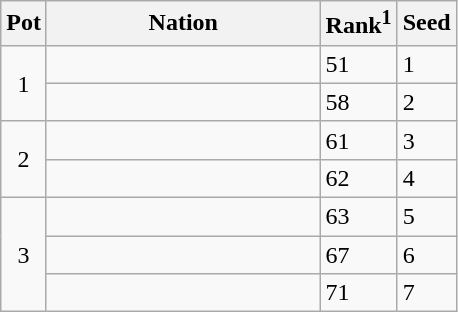<table class="wikitable">
<tr>
<th>Pot</th>
<th width="175">Nation</th>
<th>Rank<sup>1</sup></th>
<th>Seed</th>
</tr>
<tr>
<td rowspan=2 style="text-align: center;">1</td>
<td></td>
<td>51</td>
<td>1</td>
</tr>
<tr>
<td></td>
<td>58</td>
<td>2</td>
</tr>
<tr>
<td rowspan=2 style="text-align: center;">2</td>
<td></td>
<td>61</td>
<td>3</td>
</tr>
<tr>
<td></td>
<td>62</td>
<td>4</td>
</tr>
<tr>
<td rowspan=3 style="text-align: center;">3</td>
<td></td>
<td>63</td>
<td>5</td>
</tr>
<tr>
<td></td>
<td>67</td>
<td>6</td>
</tr>
<tr>
<td></td>
<td>71</td>
<td>7</td>
</tr>
</table>
